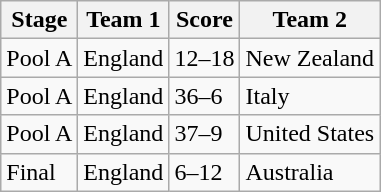<table class="wikitable">
<tr>
<th>Stage</th>
<th>Team 1</th>
<th>Score</th>
<th>Team 2</th>
</tr>
<tr>
<td>Pool A</td>
<td>England</td>
<td>12–18</td>
<td>New Zealand</td>
</tr>
<tr>
<td>Pool A</td>
<td>England</td>
<td>36–6</td>
<td>Italy</td>
</tr>
<tr>
<td>Pool A</td>
<td>England</td>
<td>37–9</td>
<td>United States</td>
</tr>
<tr>
<td>Final</td>
<td>England</td>
<td>6–12</td>
<td>Australia</td>
</tr>
</table>
